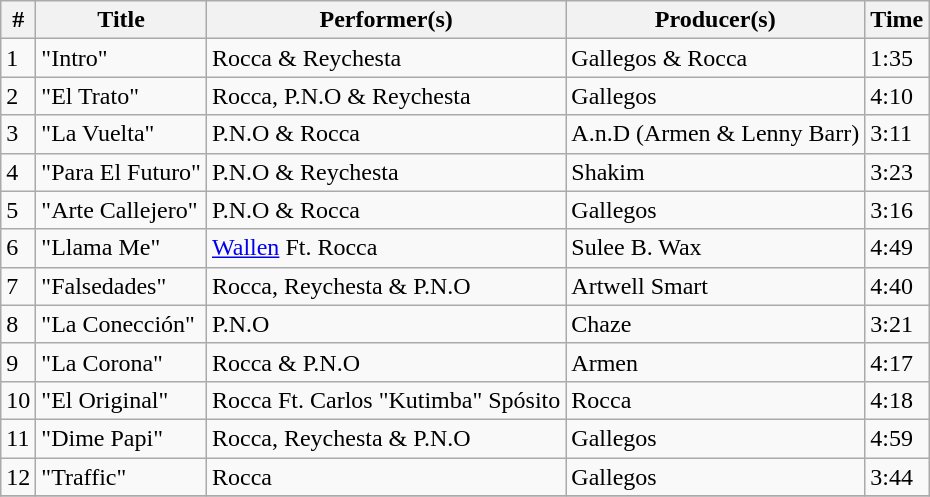<table class="wikitable">
<tr>
<th>#</th>
<th>Title</th>
<th>Performer(s)</th>
<th>Producer(s)</th>
<th>Time</th>
</tr>
<tr>
<td>1</td>
<td>"Intro"</td>
<td>Rocca & Reychesta</td>
<td>Gallegos & Rocca</td>
<td>1:35</td>
</tr>
<tr>
<td>2</td>
<td>"El Trato"</td>
<td>Rocca, P.N.O & Reychesta</td>
<td>Gallegos</td>
<td>4:10</td>
</tr>
<tr>
<td>3</td>
<td>"La Vuelta"</td>
<td>P.N.O & Rocca</td>
<td>A.n.D (Armen & Lenny Barr)</td>
<td>3:11</td>
</tr>
<tr>
<td>4</td>
<td>"Para El Futuro"</td>
<td>P.N.O & Reychesta</td>
<td>Shakim</td>
<td>3:23</td>
</tr>
<tr>
<td>5</td>
<td>"Arte Callejero"</td>
<td>P.N.O & Rocca</td>
<td>Gallegos</td>
<td>3:16</td>
</tr>
<tr>
<td>6</td>
<td>"Llama Me"</td>
<td><a href='#'>Wallen</a> Ft. Rocca</td>
<td>Sulee B. Wax</td>
<td>4:49</td>
</tr>
<tr>
<td>7</td>
<td>"Falsedades"</td>
<td>Rocca, Reychesta & P.N.O</td>
<td>Artwell Smart</td>
<td>4:40</td>
</tr>
<tr>
<td>8</td>
<td>"La Conección"</td>
<td>P.N.O</td>
<td>Chaze</td>
<td>3:21</td>
</tr>
<tr>
<td>9</td>
<td>"La Corona"</td>
<td>Rocca & P.N.O</td>
<td>Armen</td>
<td>4:17</td>
</tr>
<tr>
<td>10</td>
<td>"El Original"</td>
<td>Rocca Ft. Carlos "Kutimba" Spósito</td>
<td>Rocca</td>
<td>4:18</td>
</tr>
<tr>
<td>11</td>
<td>"Dime Papi"</td>
<td>Rocca, Reychesta & P.N.O</td>
<td>Gallegos</td>
<td>4:59</td>
</tr>
<tr>
<td>12</td>
<td>"Traffic"</td>
<td>Rocca</td>
<td>Gallegos</td>
<td>3:44</td>
</tr>
<tr>
</tr>
</table>
